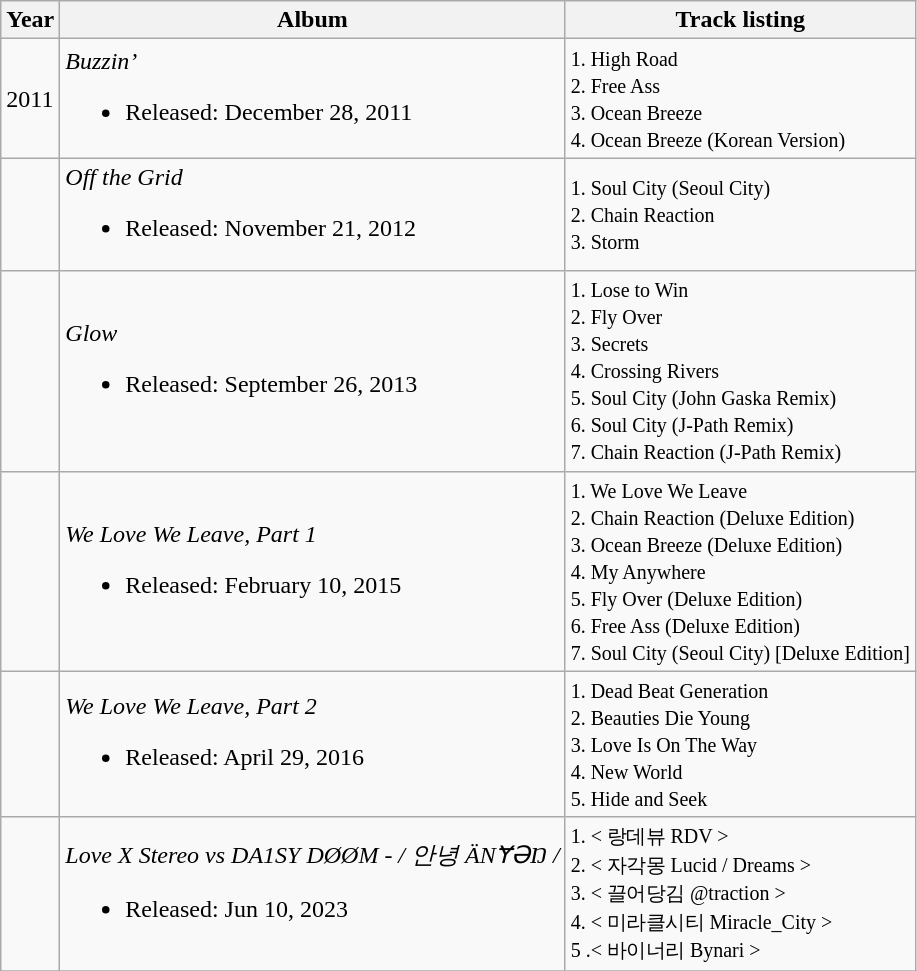<table class="wikitable">
<tr>
<th rowspan="1">Year</th>
<th rowspan="1">Album</th>
<th rowspan="1">Track listing</th>
</tr>
<tr>
<td>2011</td>
<td><em>Buzzin’</em><br><ul><li>Released: December 28, 2011</li></ul></td>
<td><small> 1. High Road <br> 2. Free Ass <br> 3. Ocean Breeze <br> 4. Ocean Breeze (Korean Version) </small></td>
</tr>
<tr>
<td rowspan="1"></td>
<td><em>Off the Grid</em><br><ul><li>Released: November 21, 2012</li></ul></td>
<td><small>1. Soul City (Seoul City) <br> 2. Chain Reaction <br> 3. Storm </small></td>
</tr>
<tr>
<td rowspan="1"></td>
<td><em>Glow</em><br><ul><li>Released: September 26, 2013</li></ul></td>
<td><small> 1. Lose to Win <br> 2. Fly Over <br> 3. Secrets <br> 4. Crossing Rivers <br> 5. Soul City (John Gaska Remix) <br> 6. Soul City (J-Path Remix) <br> 7. Chain Reaction (J-Path Remix) </small></td>
</tr>
<tr>
<td rowspan="1"></td>
<td><em>We Love We Leave, Part 1</em><br><ul><li>Released: February 10, 2015</li></ul></td>
<td><small> 1. We Love We Leave <br> 2. Chain Reaction (Deluxe Edition) <br> 3. Ocean Breeze (Deluxe Edition) <br> 4. My Anywhere <br> 5. Fly Over (Deluxe Edition) <br> 6. Free Ass (Deluxe Edition) <br> 7. Soul City (Seoul City) [Deluxe Edition] </small></td>
</tr>
<tr>
<td rowspan="1"></td>
<td><em>We Love We Leave, Part 2</em><br><ul><li>Released: April 29, 2016</li></ul></td>
<td><small> 1. Dead Beat Generation <br> 2. Beauties Die Young <br> 3. Love Is On The Way <br> 4. New World <br> 5. Hide and Seek <br> </small></td>
</tr>
<tr>
<td rowspan="1"></td>
<td><em>Love X Stereo vs DA1SY DØØM - / 안녕 ÄNɎƏŊ /</em><br><ul><li>Released: Jun 10, 2023</li></ul></td>
<td><small> 1. < 랑데뷰 RDV ></small><br><small> 2. < 자각몽 Lucid / Dreams ></small><br><small> 3. < 끌어당김 @traction ></small><br><small> 4. < 미라클시티 Miracle_City ></small><br><small> 5 .< 바이너리 Βynari ></small></td>
</tr>
<tr>
</tr>
</table>
